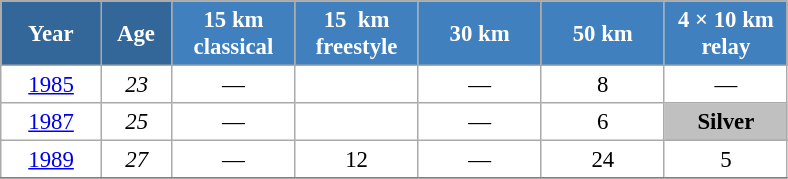<table class="wikitable" style="font-size:95%; text-align:center; border:grey solid 1px; border-collapse:collapse; background:#ffffff;">
<tr>
<th style="background-color:#369; color:white; width:60px;"> Year </th>
<th style="background-color:#369; color:white; width:40px;"> Age </th>
<th style="background-color:#4180be; color:white; width:75px;"> 15 km <br> classical </th>
<th style="background-color:#4180be; color:white; width:75px;"> 15  km <br> freestyle </th>
<th style="background-color:#4180be; color:white; width:75px;"> 30 km </th>
<th style="background-color:#4180be; color:white; width:75px;"> 50 km </th>
<th style="background-color:#4180be; color:white; width:75px;"> 4 × 10 km <br> relay </th>
</tr>
<tr>
<td><a href='#'>1985</a></td>
<td><em>23</em></td>
<td>—</td>
<td></td>
<td>—</td>
<td>8</td>
<td>—</td>
</tr>
<tr>
<td><a href='#'>1987</a></td>
<td><em>25</em></td>
<td>—</td>
<td></td>
<td>—</td>
<td>6</td>
<td style="background:silver;"><strong>Silver</strong></td>
</tr>
<tr>
<td><a href='#'>1989</a></td>
<td><em>27</em></td>
<td>—</td>
<td>12</td>
<td>—</td>
<td>24</td>
<td>5</td>
</tr>
<tr>
</tr>
</table>
